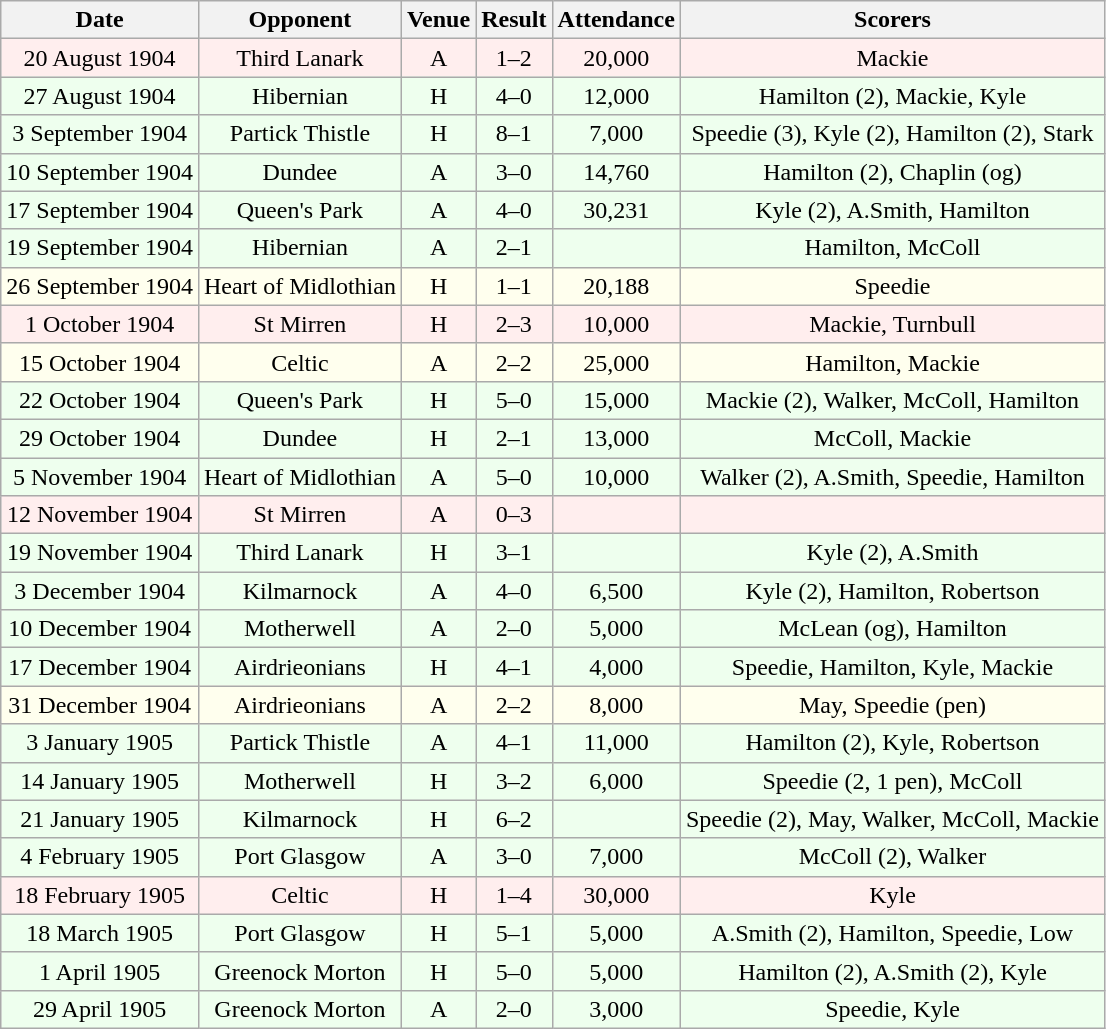<table class="wikitable sortable" style="font-size:100%; text-align:center">
<tr>
<th>Date</th>
<th>Opponent</th>
<th>Venue</th>
<th>Result</th>
<th>Attendance</th>
<th>Scorers</th>
</tr>
<tr bgcolor = "#FFEEEE">
<td>20 August 1904</td>
<td>Third Lanark</td>
<td>A</td>
<td>1–2</td>
<td>20,000</td>
<td>Mackie</td>
</tr>
<tr bgcolor = "#EEFFEE">
<td>27 August 1904</td>
<td>Hibernian</td>
<td>H</td>
<td>4–0</td>
<td>12,000</td>
<td>Hamilton (2), Mackie, Kyle</td>
</tr>
<tr bgcolor = "#EEFFEE">
<td>3 September 1904</td>
<td>Partick Thistle</td>
<td>H</td>
<td>8–1</td>
<td>7,000</td>
<td>Speedie (3), Kyle (2), Hamilton (2), Stark</td>
</tr>
<tr bgcolor = "#EEFFEE">
<td>10 September 1904</td>
<td>Dundee</td>
<td>A</td>
<td>3–0</td>
<td>14,760</td>
<td>Hamilton (2), Chaplin (og)</td>
</tr>
<tr bgcolor = "#EEFFEE">
<td>17 September 1904</td>
<td>Queen's Park</td>
<td>A</td>
<td>4–0</td>
<td>30,231</td>
<td>Kyle (2), A.Smith, Hamilton</td>
</tr>
<tr bgcolor = "#EEFFEE">
<td>19 September 1904</td>
<td>Hibernian</td>
<td>A</td>
<td>2–1</td>
<td></td>
<td>Hamilton, McColl</td>
</tr>
<tr bgcolor = "#FFFFEE">
<td>26 September 1904</td>
<td>Heart of Midlothian</td>
<td>H</td>
<td>1–1</td>
<td>20,188</td>
<td>Speedie</td>
</tr>
<tr bgcolor = "#FFEEEE">
<td>1 October 1904</td>
<td>St Mirren</td>
<td>H</td>
<td>2–3</td>
<td>10,000</td>
<td>Mackie, Turnbull</td>
</tr>
<tr bgcolor = "#FFFFEE">
<td>15 October 1904</td>
<td>Celtic</td>
<td>A</td>
<td>2–2</td>
<td>25,000</td>
<td>Hamilton, Mackie</td>
</tr>
<tr bgcolor = "#EEFFEE">
<td>22 October 1904</td>
<td>Queen's Park</td>
<td>H</td>
<td>5–0</td>
<td>15,000</td>
<td>Mackie (2), Walker, McColl, Hamilton</td>
</tr>
<tr bgcolor = "#EEFFEE">
<td>29 October 1904</td>
<td>Dundee</td>
<td>H</td>
<td>2–1</td>
<td>13,000</td>
<td>McColl, Mackie</td>
</tr>
<tr bgcolor = "#EEFFEE">
<td>5 November 1904</td>
<td>Heart of Midlothian</td>
<td>A</td>
<td>5–0</td>
<td>10,000</td>
<td>Walker (2), A.Smith, Speedie, Hamilton</td>
</tr>
<tr bgcolor = "#FFEEEE">
<td>12 November 1904</td>
<td>St Mirren</td>
<td>A</td>
<td>0–3</td>
<td></td>
<td></td>
</tr>
<tr bgcolor = "#EEFFEE">
<td>19 November 1904</td>
<td>Third Lanark</td>
<td>H</td>
<td>3–1</td>
<td></td>
<td>Kyle (2), A.Smith</td>
</tr>
<tr bgcolor = "#EEFFEE">
<td>3 December 1904</td>
<td>Kilmarnock</td>
<td>A</td>
<td>4–0</td>
<td>6,500</td>
<td>Kyle (2), Hamilton, Robertson</td>
</tr>
<tr bgcolor = "#EEFFEE">
<td>10 December 1904</td>
<td>Motherwell</td>
<td>A</td>
<td>2–0</td>
<td>5,000</td>
<td>McLean (og), Hamilton</td>
</tr>
<tr bgcolor = "#EEFFEE">
<td>17 December 1904</td>
<td>Airdrieonians</td>
<td>H</td>
<td>4–1</td>
<td>4,000</td>
<td>Speedie, Hamilton, Kyle, Mackie</td>
</tr>
<tr bgcolor = "#FFFFEE">
<td>31 December 1904</td>
<td>Airdrieonians</td>
<td>A</td>
<td>2–2</td>
<td>8,000</td>
<td>May, Speedie (pen)</td>
</tr>
<tr bgcolor = "#EEFFEE">
<td>3 January 1905</td>
<td>Partick Thistle</td>
<td>A</td>
<td>4–1</td>
<td>11,000</td>
<td>Hamilton (2), Kyle, Robertson</td>
</tr>
<tr bgcolor = "#EEFFEE">
<td>14 January 1905</td>
<td>Motherwell</td>
<td>H</td>
<td>3–2</td>
<td>6,000</td>
<td>Speedie (2, 1 pen), McColl</td>
</tr>
<tr bgcolor = "#EEFFEE">
<td>21 January 1905</td>
<td>Kilmarnock</td>
<td>H</td>
<td>6–2</td>
<td></td>
<td>Speedie (2), May, Walker, McColl, Mackie</td>
</tr>
<tr bgcolor = "#EEFFEE">
<td>4 February 1905</td>
<td>Port Glasgow</td>
<td>A</td>
<td>3–0</td>
<td>7,000</td>
<td>McColl (2), Walker</td>
</tr>
<tr bgcolor = "#FFEEEE">
<td>18 February 1905</td>
<td>Celtic</td>
<td>H</td>
<td>1–4</td>
<td>30,000</td>
<td>Kyle</td>
</tr>
<tr bgcolor = "#EEFFEE">
<td>18 March 1905</td>
<td>Port Glasgow</td>
<td>H</td>
<td>5–1</td>
<td>5,000</td>
<td>A.Smith (2), Hamilton, Speedie, Low</td>
</tr>
<tr bgcolor = "#EEFFEE">
<td>1 April 1905</td>
<td>Greenock Morton</td>
<td>H</td>
<td>5–0</td>
<td>5,000</td>
<td>Hamilton (2), A.Smith (2), Kyle</td>
</tr>
<tr bgcolor = "#EEFFEE">
<td>29 April 1905</td>
<td>Greenock Morton</td>
<td>A</td>
<td>2–0</td>
<td>3,000</td>
<td>Speedie, Kyle</td>
</tr>
</table>
